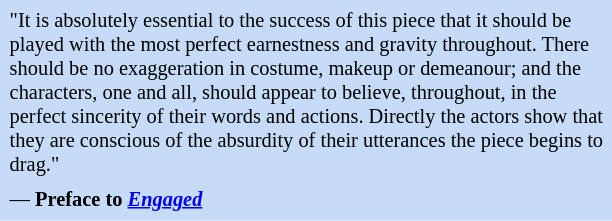<table class="toccolours" style="float: right; margin-left: 1em; margin-right: 1em; font-size: 85%; background:#c6dbf7; color:black; width:30em; max-width: 40%;" cellspacing="5">
<tr>
<td style="text-align: left;">"It is absolutely essential to the success of this piece that it should be played with the most perfect earnestness and gravity throughout. There should be no exaggeration in costume, makeup or demeanour; and the characters, one and all, should appear to believe, throughout, in the perfect sincerity of their words and actions. Directly the actors show that they are conscious of the absurdity of their utterances the piece begins to drag."</td>
</tr>
<tr>
<td style="text-align: left;">— <strong>Preface to <em><a href='#'>Engaged</a><strong><em></td>
</tr>
</table>
